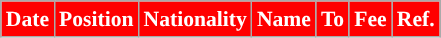<table class="wikitable"  style="text-align:center; font-size:90%; ">
<tr>
<th style="background:red;color:white;">Date</th>
<th style="background:red;color:white;">Position</th>
<th style="background:red;color:white;">Nationality</th>
<th style="background:red;color:white;">Name</th>
<th style="background:red;color:white;">To</th>
<th style="background:red;color:white;">Fee</th>
<th style="background:red;color:white;">Ref.</th>
</tr>
</table>
